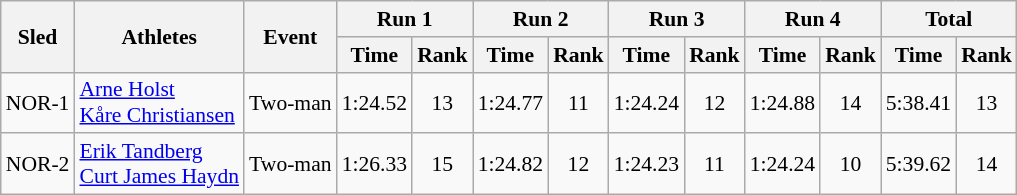<table class="wikitable" border="1" style="font-size:90%">
<tr>
<th rowspan="2">Sled</th>
<th rowspan="2">Athletes</th>
<th rowspan="2">Event</th>
<th colspan="2">Run 1</th>
<th colspan="2">Run 2</th>
<th colspan="2">Run 3</th>
<th colspan="2">Run 4</th>
<th colspan="2">Total</th>
</tr>
<tr>
<th>Time</th>
<th>Rank</th>
<th>Time</th>
<th>Rank</th>
<th>Time</th>
<th>Rank</th>
<th>Time</th>
<th>Rank</th>
<th>Time</th>
<th>Rank</th>
</tr>
<tr>
<td align="center">NOR-1</td>
<td><a href='#'>Arne Holst</a><br><a href='#'>Kåre Christiansen</a></td>
<td>Two-man</td>
<td align="center">1:24.52</td>
<td align="center">13</td>
<td align="center">1:24.77</td>
<td align="center">11</td>
<td align="center">1:24.24</td>
<td align="center">12</td>
<td align="center">1:24.88</td>
<td align="center">14</td>
<td align="center">5:38.41</td>
<td align="center">13</td>
</tr>
<tr>
<td align="center">NOR-2</td>
<td><a href='#'>Erik Tandberg</a><br><a href='#'>Curt James Haydn</a></td>
<td>Two-man</td>
<td align="center">1:26.33</td>
<td align="center">15</td>
<td align="center">1:24.82</td>
<td align="center">12</td>
<td align="center">1:24.23</td>
<td align="center">11</td>
<td align="center">1:24.24</td>
<td align="center">10</td>
<td align="center">5:39.62</td>
<td align="center">14</td>
</tr>
</table>
